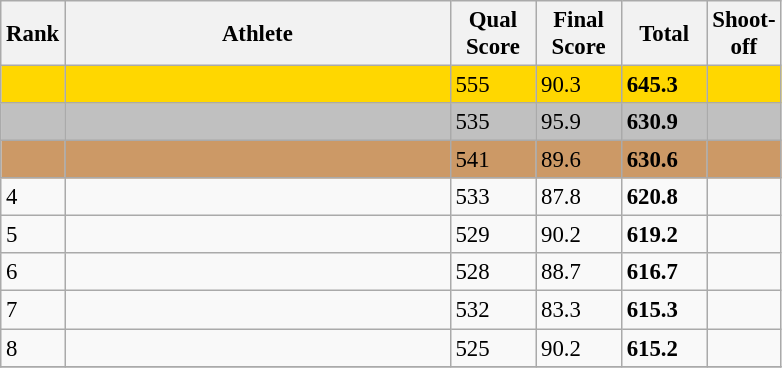<table class="wikitable" style="font-size:95%" style="width:35em;" style="text-align:center">
<tr>
<th>Rank</th>
<th width=250>Athlete</th>
<th width=50>Qual Score</th>
<th width=50>Final Score</th>
<th width=50>Total</th>
<th width=40>Shoot-off</th>
</tr>
<tr bgcolor=gold>
<td></td>
<td align=left></td>
<td>555</td>
<td>90.3</td>
<td><strong>645.3</strong></td>
<td></td>
</tr>
<tr bgcolor=silver>
<td></td>
<td align=left></td>
<td>535</td>
<td>95.9</td>
<td><strong>630.9</strong></td>
<td></td>
</tr>
<tr bgcolor=cc9966>
<td></td>
<td align=left></td>
<td>541</td>
<td>89.6</td>
<td><strong>630.6</strong></td>
<td></td>
</tr>
<tr>
<td>4</td>
<td align=left></td>
<td>533</td>
<td>87.8</td>
<td><strong>620.8</strong></td>
<td></td>
</tr>
<tr>
<td>5</td>
<td align=left></td>
<td>529</td>
<td>90.2</td>
<td><strong>619.2</strong></td>
<td></td>
</tr>
<tr>
<td>6</td>
<td align=left></td>
<td>528</td>
<td>88.7</td>
<td><strong>616.7</strong></td>
<td></td>
</tr>
<tr>
<td>7</td>
<td align=left></td>
<td>532</td>
<td>83.3</td>
<td><strong>615.3</strong></td>
<td></td>
</tr>
<tr>
<td>8</td>
<td align=left></td>
<td>525</td>
<td>90.2</td>
<td><strong>615.2</strong></td>
<td></td>
</tr>
<tr>
</tr>
</table>
